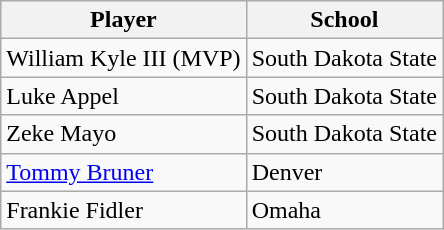<table class="wikitable">
<tr>
<th>Player</th>
<th>School</th>
</tr>
<tr>
<td>William Kyle III (MVP)</td>
<td>South Dakota State</td>
</tr>
<tr>
<td>Luke Appel</td>
<td>South Dakota State</td>
</tr>
<tr>
<td>Zeke Mayo</td>
<td>South Dakota State</td>
</tr>
<tr>
<td><a href='#'>Tommy Bruner</a></td>
<td>Denver</td>
</tr>
<tr>
<td>Frankie Fidler</td>
<td>Omaha</td>
</tr>
</table>
